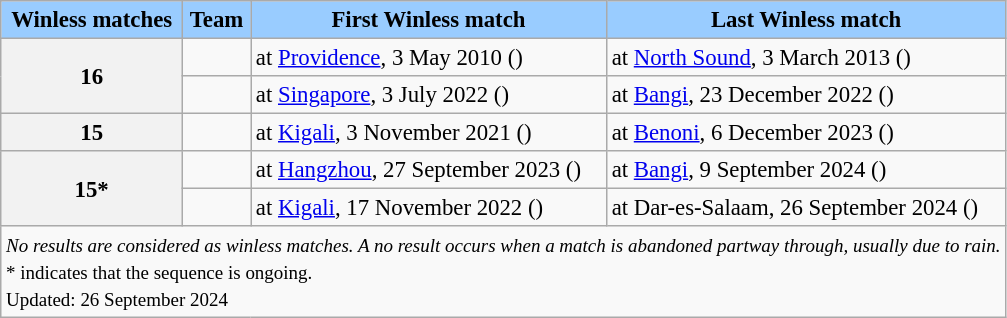<table class="wikitable sortable defaultleft" style="font-size: 95%">
<tr>
<th scope="col" style="background-color:#9cf;">Winless matches</th>
<th scope="col" style="background-color:#9cf;">Team</th>
<th scope="col" style="background-color:#9cf;">First Winless match</th>
<th scope="col" style="background-color:#9cf;">Last Winless match</th>
</tr>
<tr>
<th scope="row" rowspan=2>16</th>
<td></td>
<td> at <a href='#'>Providence</a>, 3 May 2010 ()</td>
<td> at <a href='#'>North Sound</a>, 3 March 2013 ()</td>
</tr>
<tr>
<td></td>
<td> at <a href='#'>Singapore</a>, 3 July 2022 ()</td>
<td> at <a href='#'>Bangi</a>, 23 December 2022 ()</td>
</tr>
<tr>
<th scope="row">15</th>
<td></td>
<td> at <a href='#'>Kigali</a>, 3 November 2021 ()</td>
<td> at <a href='#'>Benoni</a>, 6 December 2023 ()</td>
</tr>
<tr>
<th scope="row" rowspan=2>15*</th>
<td></td>
<td> at <a href='#'>Hangzhou</a>, 27 September 2023 ()</td>
<td> at <a href='#'>Bangi</a>, 9 September 2024 ()</td>
</tr>
<tr>
<td></td>
<td> at <a href='#'>Kigali</a>, 17 November 2022 ()</td>
<td> at Dar-es-Salaam, 26 September 2024 ()</td>
</tr>
<tr class="sortbottom">
<td scope="row" colspan=4 style="text-align:left;"><small> <em>No results are considered as winless matches. A no result occurs when a match is abandoned partway through, usually due to rain.</em><br>* indicates that the sequence is ongoing.</small><br><small>Updated: 26 September 2024</small></td>
</tr>
</table>
